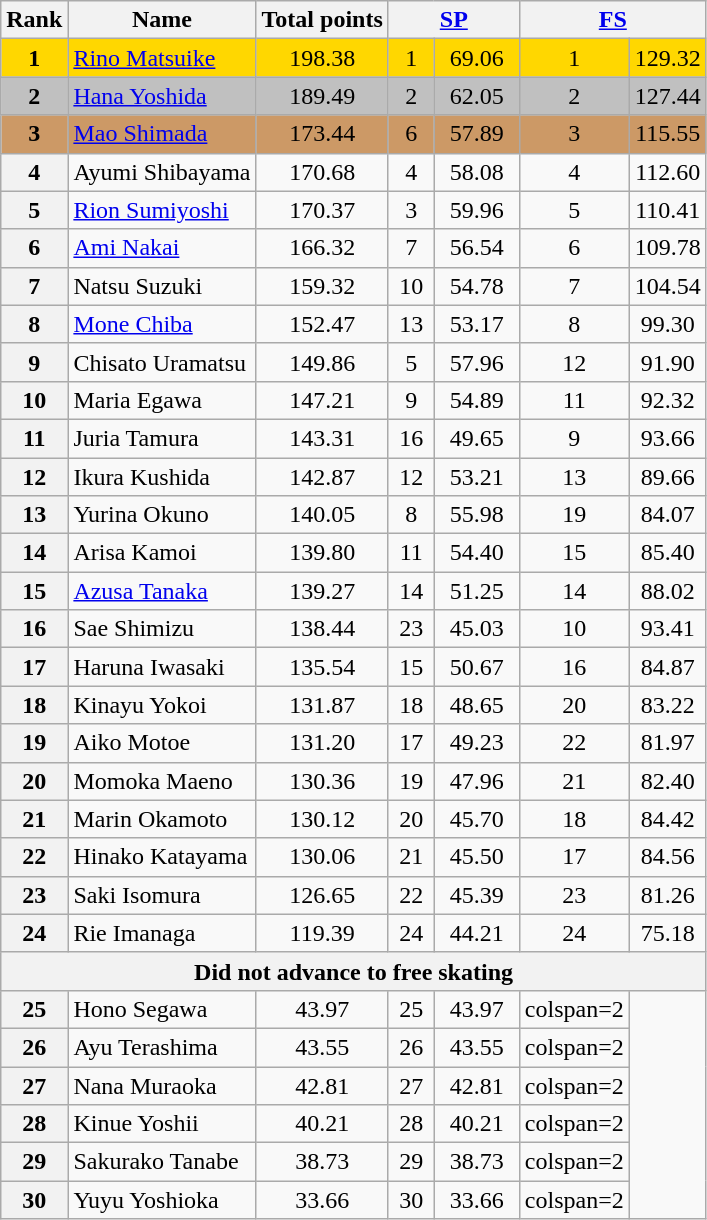<table class="wikitable sortable">
<tr>
<th>Rank</th>
<th>Name</th>
<th>Total points</th>
<th colspan="2" width="80px"><a href='#'>SP</a></th>
<th colspan="2" width="80px"><a href='#'>FS</a></th>
</tr>
<tr bgcolor="gold">
<td align="center"><strong>1</strong></td>
<td><a href='#'>Rino Matsuike</a></td>
<td align="center">198.38</td>
<td align="center">1</td>
<td align="center">69.06</td>
<td align="center">1</td>
<td align="center">129.32</td>
</tr>
<tr bgcolor="silver">
<td align="center"><strong>2</strong></td>
<td><a href='#'>Hana Yoshida</a></td>
<td align="center">189.49</td>
<td align="center">2</td>
<td align="center">62.05</td>
<td align="center">2</td>
<td align="center">127.44</td>
</tr>
<tr bgcolor="cc9966">
<td align="center"><strong>3</strong></td>
<td><a href='#'>Mao Shimada</a></td>
<td align="center">173.44</td>
<td align="center">6</td>
<td align="center">57.89</td>
<td align="center">3</td>
<td align="center">115.55</td>
</tr>
<tr>
<th>4</th>
<td>Ayumi Shibayama</td>
<td align="center">170.68</td>
<td align="center">4</td>
<td align="center">58.08</td>
<td align="center">4</td>
<td align="center">112.60</td>
</tr>
<tr>
<th>5</th>
<td><a href='#'>Rion Sumiyoshi</a></td>
<td align="center">170.37</td>
<td align="center">3</td>
<td align="center">59.96</td>
<td align="center">5</td>
<td align="center">110.41</td>
</tr>
<tr>
<th>6</th>
<td><a href='#'>Ami Nakai</a></td>
<td align="center">166.32</td>
<td align="center">7</td>
<td align="center">56.54</td>
<td align="center">6</td>
<td align="center">109.78</td>
</tr>
<tr>
<th>7</th>
<td>Natsu Suzuki</td>
<td align="center">159.32</td>
<td align="center">10</td>
<td align="center">54.78</td>
<td align="center">7</td>
<td align="center">104.54</td>
</tr>
<tr>
<th>8</th>
<td><a href='#'>Mone Chiba</a></td>
<td align="center">152.47</td>
<td align="center">13</td>
<td align="center">53.17</td>
<td align="center">8</td>
<td align="center">99.30</td>
</tr>
<tr>
<th>9</th>
<td>Chisato Uramatsu</td>
<td align="center">149.86</td>
<td align="center">5</td>
<td align="center">57.96</td>
<td align="center">12</td>
<td align="center">91.90</td>
</tr>
<tr>
<th>10</th>
<td>Maria Egawa</td>
<td align="center">147.21</td>
<td align="center">9</td>
<td align="center">54.89</td>
<td align="center">11</td>
<td align="center">92.32</td>
</tr>
<tr>
<th>11</th>
<td>Juria Tamura</td>
<td align="center">143.31</td>
<td align="center">16</td>
<td align="center">49.65</td>
<td align="center">9</td>
<td align="center">93.66</td>
</tr>
<tr>
<th>12</th>
<td>Ikura Kushida</td>
<td align="center">142.87</td>
<td align="center">12</td>
<td align="center">53.21</td>
<td align="center">13</td>
<td align="center">89.66</td>
</tr>
<tr>
<th>13</th>
<td>Yurina Okuno</td>
<td align="center">140.05</td>
<td align="center">8</td>
<td align="center">55.98</td>
<td align="center">19</td>
<td align="center">84.07</td>
</tr>
<tr>
<th>14</th>
<td>Arisa Kamoi</td>
<td align="center">139.80</td>
<td align="center">11</td>
<td align="center">54.40</td>
<td align="center">15</td>
<td align="center">85.40</td>
</tr>
<tr>
<th>15</th>
<td><a href='#'>Azusa Tanaka</a></td>
<td align="center">139.27</td>
<td align="center">14</td>
<td align="center">51.25</td>
<td align="center">14</td>
<td align="center">88.02</td>
</tr>
<tr>
<th>16</th>
<td>Sae Shimizu</td>
<td align="center">138.44</td>
<td align="center">23</td>
<td align="center">45.03</td>
<td align="center">10</td>
<td align="center">93.41</td>
</tr>
<tr>
<th>17</th>
<td>Haruna Iwasaki</td>
<td align="center">135.54</td>
<td align="center">15</td>
<td align="center">50.67</td>
<td align="center">16</td>
<td align="center">84.87</td>
</tr>
<tr>
<th>18</th>
<td>Kinayu Yokoi</td>
<td align="center">131.87</td>
<td align="center">18</td>
<td align="center">48.65</td>
<td align="center">20</td>
<td align="center">83.22</td>
</tr>
<tr>
<th>19</th>
<td>Aiko Motoe</td>
<td align="center">131.20</td>
<td align="center">17</td>
<td align="center">49.23</td>
<td align="center">22</td>
<td align="center">81.97</td>
</tr>
<tr>
<th>20</th>
<td>Momoka Maeno</td>
<td align="center">130.36</td>
<td align="center">19</td>
<td align="center">47.96</td>
<td align="center">21</td>
<td align="center">82.40</td>
</tr>
<tr>
<th>21</th>
<td>Marin Okamoto</td>
<td align="center">130.12</td>
<td align="center">20</td>
<td align="center">45.70</td>
<td align="center">18</td>
<td align="center">84.42</td>
</tr>
<tr>
<th>22</th>
<td>Hinako Katayama</td>
<td align="center">130.06</td>
<td align="center">21</td>
<td align="center">45.50</td>
<td align="center">17</td>
<td align="center">84.56</td>
</tr>
<tr>
<th>23</th>
<td>Saki Isomura</td>
<td align="center">126.65</td>
<td align="center">22</td>
<td align="center">45.39</td>
<td align="center">23</td>
<td align="center">81.26</td>
</tr>
<tr>
<th>24</th>
<td>Rie Imanaga</td>
<td align="center">119.39</td>
<td align="center">24</td>
<td align="center">44.21</td>
<td align="center">24</td>
<td align="center">75.18</td>
</tr>
<tr>
<th colspan=8>Did not advance to free skating</th>
</tr>
<tr>
<th>25</th>
<td>Hono Segawa</td>
<td align="center">43.97</td>
<td align="center">25</td>
<td align="center">43.97</td>
<td>colspan=2 </td>
</tr>
<tr>
<th>26</th>
<td>Ayu Terashima</td>
<td align="center">43.55</td>
<td align="center">26</td>
<td align="center">43.55</td>
<td>colspan=2 </td>
</tr>
<tr>
<th>27</th>
<td>Nana Muraoka</td>
<td align="center">42.81</td>
<td align="center">27</td>
<td align="center">42.81</td>
<td>colspan=2 </td>
</tr>
<tr>
<th>28</th>
<td>Kinue Yoshii</td>
<td align="center">40.21</td>
<td align="center">28</td>
<td align="center">40.21</td>
<td>colspan=2 </td>
</tr>
<tr>
<th>29</th>
<td>Sakurako Tanabe</td>
<td align="center">38.73</td>
<td align="center">29</td>
<td align="center">38.73</td>
<td>colspan=2 </td>
</tr>
<tr>
<th>30</th>
<td>Yuyu Yoshioka</td>
<td align="center">33.66</td>
<td align="center">30</td>
<td align="center">33.66</td>
<td>colspan=2 </td>
</tr>
</table>
